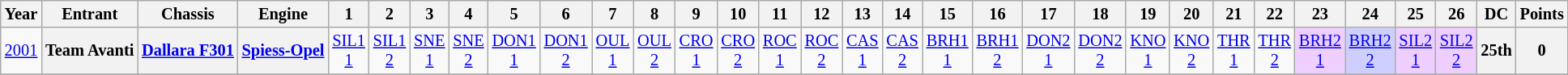<table class="wikitable" style="text-align:center; font-size:85%">
<tr>
<th>Year</th>
<th>Entrant</th>
<th>Chassis</th>
<th>Engine</th>
<th>1</th>
<th>2</th>
<th>3</th>
<th>4</th>
<th>5</th>
<th>6</th>
<th>7</th>
<th>8</th>
<th>9</th>
<th>10</th>
<th>11</th>
<th>12</th>
<th>13</th>
<th>14</th>
<th>15</th>
<th>16</th>
<th>17</th>
<th>18</th>
<th>19</th>
<th>20</th>
<th>21</th>
<th>22</th>
<th>23</th>
<th>24</th>
<th>25</th>
<th>26</th>
<th>DC</th>
<th>Points</th>
</tr>
<tr>
<td><a href='#'>2001</a></td>
<th nowrap>Team Avanti</th>
<th nowrap><a href='#'>Dallara F301</a></th>
<th nowrap><a href='#'>Spiess-Opel</a></th>
<td><a href='#'>SIL1<br>1</a></td>
<td><a href='#'>SIL1<br>2</a></td>
<td><a href='#'>SNE<br>1</a></td>
<td><a href='#'>SNE<br>2</a></td>
<td><a href='#'>DON1<br>1</a></td>
<td><a href='#'>DON1<br>2</a></td>
<td><a href='#'>OUL<br>1</a></td>
<td><a href='#'>OUL<br>2</a></td>
<td><a href='#'>CRO<br>1</a></td>
<td><a href='#'>CRO<br>2</a></td>
<td><a href='#'>ROC<br>1</a></td>
<td><a href='#'>ROC<br>2</a></td>
<td><a href='#'>CAS<br>1</a></td>
<td><a href='#'>CAS<br>2</a></td>
<td><a href='#'>BRH1<br>1</a></td>
<td><a href='#'>BRH1<br>2</a></td>
<td><a href='#'>DON2<br>1</a></td>
<td><a href='#'>DON2<br>2</a></td>
<td><a href='#'>KNO<br>1</a></td>
<td><a href='#'>KNO<br>2</a></td>
<td><a href='#'>THR<br>1</a></td>
<td><a href='#'>THR<br>2</a></td>
<td style="background:#EFCFFF;"><a href='#'>BRH2<br>1</a><br></td>
<td style="background:#CFCFFF;"><a href='#'>BRH2<br>2</a><br></td>
<td style="background:#EFCFFF;"><a href='#'>SIL2<br>1</a><br></td>
<td style="background:#EFCFFF;"><a href='#'>SIL2<br>2</a><br></td>
<th>25th</th>
<th>0</th>
</tr>
<tr>
</tr>
</table>
